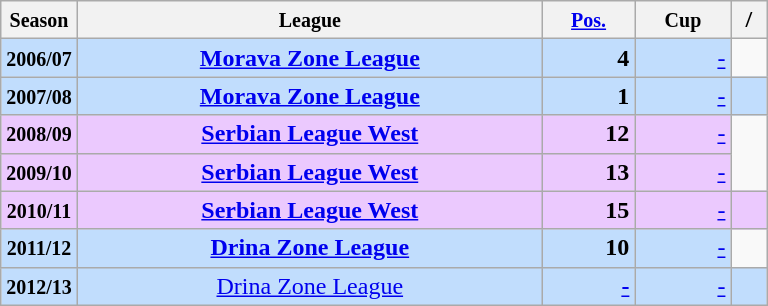<table class="wikitable" style="text-align:left">
<tr>
<th width=10%><small>Season</small><br></th>
<th !><small>League</small></th>
<th !width=15%><small><a href='#'>Pos.</a></small></th>
<th !width=10%><small>Cup</small></th>
<th !>/</th>
</tr>
<tr style="text-align:center; background:#c1ddfd;">
<td><small><strong>2006/07</strong></small></td>
<td><strong><a href='#'>Morava Zone League</a></strong></td>
<td style="text-align:right;"><strong>4</strong></td>
<td style="text-align:right;"><a href='#'>-</a></td>
</tr>
<tr style="text-align:center; background:#c1ddfd;">
<td><small><strong>2007/08</strong></small></td>
<td><strong><a href='#'>Morava Zone League</a></strong></td>
<td style="text-align:right;"><strong>1</strong></td>
<td style="text-align:right;"><a href='#'>-</a></td>
<td></td>
</tr>
<tr style="text-align:center; background:#ebc9fe;">
<td><small><strong>2008/09</strong></small></td>
<td><strong><a href='#'>Serbian League West</a></strong></td>
<td style="text-align:right;"><strong>12</strong></td>
<td style="text-align:right;"><a href='#'>-</a></td>
</tr>
<tr style="text-align:center; background:#ebc9fe;">
<td><small><strong>2009/10</strong></small></td>
<td><strong><a href='#'>Serbian League West</a></strong></td>
<td style="text-align:right;"><strong>13</strong></td>
<td style="text-align:right;"><a href='#'>-</a></td>
</tr>
<tr style="text-align:center; background:#ebc9fe;">
<td><small><strong>2010/11</strong></small></td>
<td><strong><a href='#'>Serbian League West</a></strong></td>
<td style="text-align:right;"><strong>15</strong></td>
<td style="text-align:right;"><a href='#'>-</a></td>
<td></td>
</tr>
<tr style="text-align:center; background:#c1ddfd;">
<td><small><strong>2011/12</strong></small></td>
<td><strong><a href='#'>Drina Zone League</a></strong></td>
<td style="text-align:right;"><strong>10</strong></td>
<td style="text-align:right;"><a href='#'>-</a></td>
</tr>
<tr style="text-align:center; background:#c1ddfd;">
<td><small><strong>2012/13</strong></small></td>
<td><a href='#'>Drina Zone League</a></td>
<td style="text-align:right;"><strong><a href='#'>-</a></strong></td>
<td style="text-align:right;"><a href='#'>-</a></td>
<td></td>
</tr>
</table>
